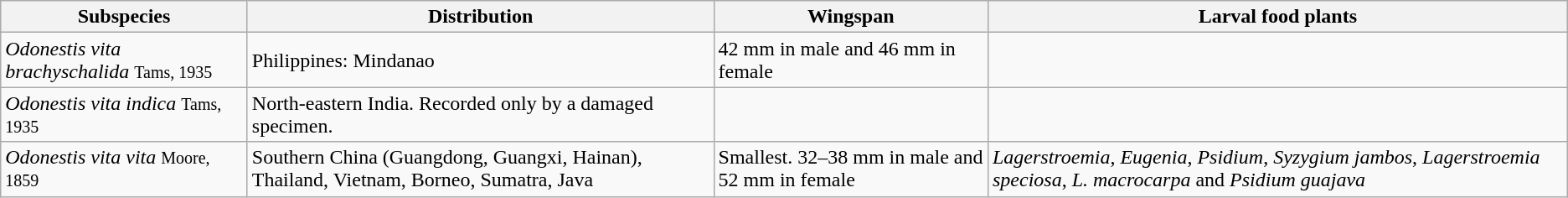<table class="wikitable">
<tr>
<th>Subspecies</th>
<th>Distribution</th>
<th>Wingspan</th>
<th>Larval food plants</th>
</tr>
<tr>
<td><em>Odonestis vita brachyschalida</em> <small>Tams, 1935</small></td>
<td>Philippines: Mindanao</td>
<td>42 mm in male and 46 mm in female</td>
<td></td>
</tr>
<tr>
<td><em>Odonestis vita indica</em> <small>Tams, 1935</small></td>
<td>North-eastern India. Recorded only by a damaged specimen.</td>
<td></td>
<td></td>
</tr>
<tr>
<td><em>Odonestis vita vita</em> <small>Moore, 1859</small></td>
<td>Southern China (Guangdong, Guangxi, Hainan), Thailand, Vietnam, Borneo, Sumatra, Java</td>
<td>Smallest. 32–38 mm in male and 52 mm in female</td>
<td><em>Lagerstroemia</em>, <em>Eugenia</em>, <em>Psidium</em>, <em>Syzygium jambos</em>, <em>Lagerstroemia speciosa</em>, <em>L. macrocarpa</em> and <em>Psidium guajava</em></td>
</tr>
</table>
